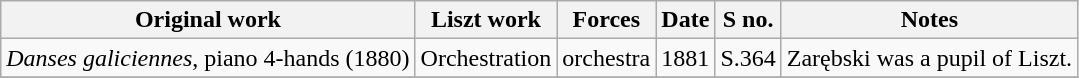<table class="wikitable">
<tr>
<th>Original work</th>
<th>Liszt work</th>
<th>Forces</th>
<th>Date</th>
<th>S no.</th>
<th>Notes</th>
</tr>
<tr>
<td><em>Danses galiciennes</em>, piano 4-hands (1880)</td>
<td>Orchestration</td>
<td style="text-align: center">orchestra</td>
<td>1881</td>
<td>S.364</td>
<td>Zarębski was a pupil of Liszt.</td>
</tr>
<tr>
</tr>
</table>
